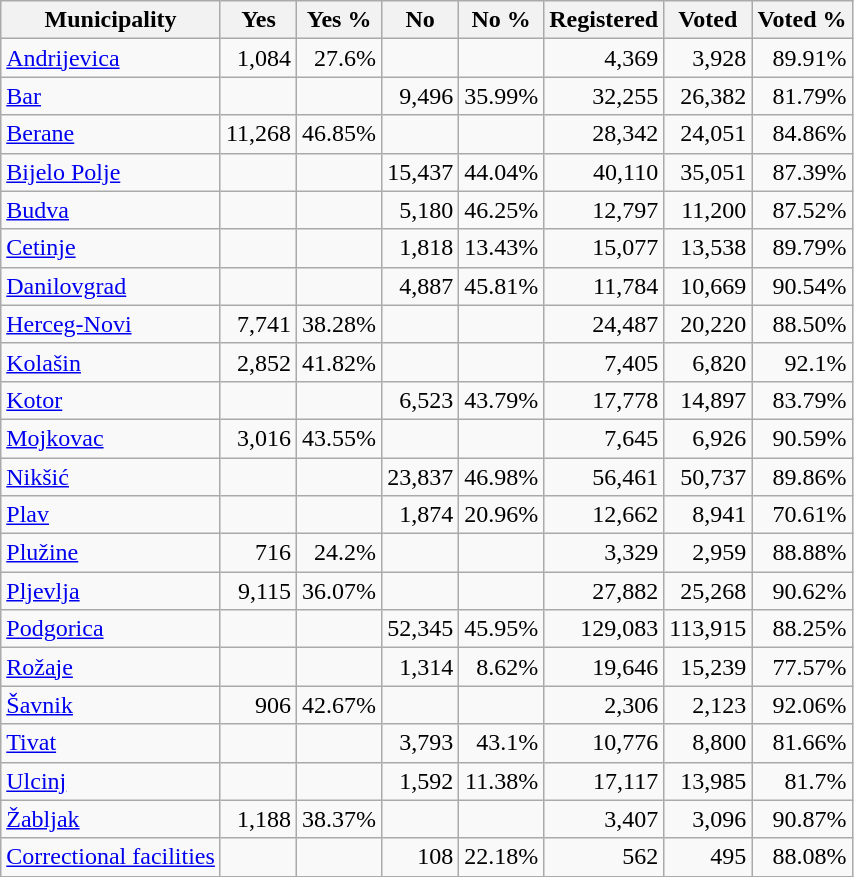<table class="sortable wikitable" style="text-align: right;">
<tr>
<th>Municipality</th>
<th>Yes</th>
<th>Yes %</th>
<th>No</th>
<th>No %</th>
<th>Registered</th>
<th>Voted</th>
<th>Voted %</th>
</tr>
<tr>
<td align=left><a href='#'>Andrijevica</a></td>
<td>1,084</td>
<td>27.6%</td>
<td></td>
<td></td>
<td>4,369</td>
<td>3,928</td>
<td>89.91%</td>
</tr>
<tr>
<td align=left><a href='#'>Bar</a></td>
<td></td>
<td></td>
<td>9,496</td>
<td>35.99%</td>
<td>32,255</td>
<td>26,382</td>
<td>81.79%</td>
</tr>
<tr>
<td align=left><a href='#'>Berane</a></td>
<td>11,268</td>
<td>46.85%</td>
<td></td>
<td></td>
<td>28,342</td>
<td>24,051</td>
<td>84.86%</td>
</tr>
<tr>
<td align=left><a href='#'>Bijelo Polje</a></td>
<td></td>
<td></td>
<td>15,437</td>
<td>44.04%</td>
<td>40,110</td>
<td>35,051</td>
<td>87.39%</td>
</tr>
<tr>
<td align=left><a href='#'>Budva</a></td>
<td></td>
<td></td>
<td>5,180</td>
<td>46.25%</td>
<td>12,797</td>
<td>11,200</td>
<td>87.52%</td>
</tr>
<tr>
<td align=left><a href='#'>Cetinje</a></td>
<td></td>
<td></td>
<td>1,818</td>
<td>13.43%</td>
<td>15,077</td>
<td>13,538</td>
<td>89.79%</td>
</tr>
<tr>
<td align=left><a href='#'>Danilovgrad</a></td>
<td></td>
<td></td>
<td>4,887</td>
<td>45.81%</td>
<td>11,784</td>
<td>10,669</td>
<td>90.54%</td>
</tr>
<tr>
<td align=left><a href='#'>Herceg-Novi</a></td>
<td>7,741</td>
<td>38.28%</td>
<td></td>
<td></td>
<td>24,487</td>
<td>20,220</td>
<td>88.50%</td>
</tr>
<tr>
<td align=left><a href='#'>Kolašin</a></td>
<td>2,852</td>
<td>41.82%</td>
<td></td>
<td></td>
<td>7,405</td>
<td>6,820</td>
<td>92.1%</td>
</tr>
<tr>
<td align=left><a href='#'>Kotor</a></td>
<td></td>
<td></td>
<td>6,523</td>
<td>43.79%</td>
<td>17,778</td>
<td>14,897</td>
<td>83.79%</td>
</tr>
<tr>
<td align=left><a href='#'>Mojkovac</a></td>
<td>3,016</td>
<td>43.55%</td>
<td></td>
<td></td>
<td>7,645</td>
<td>6,926</td>
<td>90.59%</td>
</tr>
<tr>
<td align=left><a href='#'>Nikšić</a></td>
<td></td>
<td></td>
<td>23,837</td>
<td>46.98%</td>
<td>56,461</td>
<td>50,737</td>
<td>89.86%</td>
</tr>
<tr>
<td align=left><a href='#'>Plav</a></td>
<td></td>
<td></td>
<td>1,874</td>
<td>20.96%</td>
<td>12,662</td>
<td>8,941</td>
<td>70.61%</td>
</tr>
<tr>
<td align=left><a href='#'>Plužine</a></td>
<td>716</td>
<td>24.2%</td>
<td></td>
<td></td>
<td>3,329</td>
<td>2,959</td>
<td>88.88%</td>
</tr>
<tr>
<td align=left><a href='#'>Pljevlja</a></td>
<td>9,115</td>
<td>36.07%</td>
<td></td>
<td></td>
<td>27,882</td>
<td>25,268</td>
<td>90.62%</td>
</tr>
<tr>
<td align=left><a href='#'>Podgorica</a></td>
<td></td>
<td></td>
<td>52,345</td>
<td>45.95%</td>
<td>129,083</td>
<td>113,915</td>
<td>88.25%</td>
</tr>
<tr>
<td align=left><a href='#'>Rožaje</a></td>
<td></td>
<td></td>
<td>1,314</td>
<td>8.62%</td>
<td>19,646</td>
<td>15,239</td>
<td>77.57%</td>
</tr>
<tr>
<td align=left><a href='#'>Šavnik</a></td>
<td>906</td>
<td>42.67%</td>
<td></td>
<td></td>
<td>2,306</td>
<td>2,123</td>
<td>92.06%</td>
</tr>
<tr>
<td align=left><a href='#'>Tivat</a></td>
<td></td>
<td></td>
<td>3,793</td>
<td>43.1%</td>
<td>10,776</td>
<td>8,800</td>
<td>81.66%</td>
</tr>
<tr>
<td align=left><a href='#'>Ulcinj</a></td>
<td></td>
<td></td>
<td>1,592</td>
<td>11.38%</td>
<td>17,117</td>
<td>13,985</td>
<td>81.7%</td>
</tr>
<tr>
<td align=left><a href='#'>Žabljak</a></td>
<td>1,188</td>
<td>38.37%</td>
<td></td>
<td></td>
<td>3,407</td>
<td>3,096</td>
<td>90.87%</td>
</tr>
<tr>
<td align=left><a href='#'>Correctional facilities</a></td>
<td></td>
<td></td>
<td>108</td>
<td>22.18%</td>
<td>562</td>
<td>495</td>
<td>88.08%</td>
</tr>
</table>
